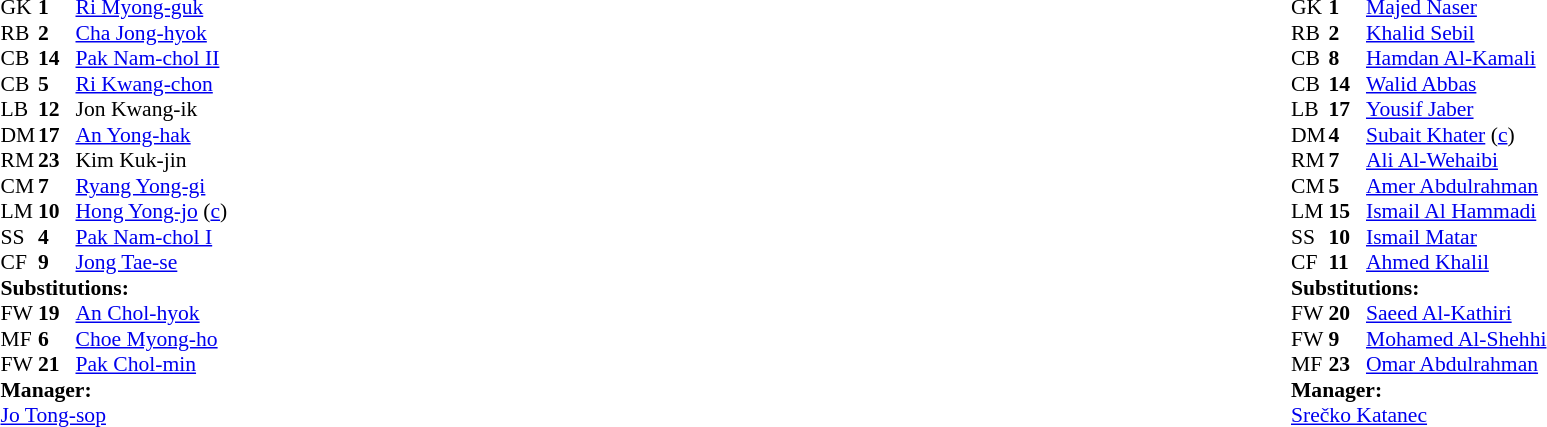<table width="100%">
<tr>
<td valign="top" width="50%"><br><table style="font-size: 90%" cellspacing="0" cellpadding="0">
<tr>
<th width="25"></th>
<th width="25"></th>
</tr>
<tr>
<td>GK</td>
<td><strong>1</strong></td>
<td><a href='#'>Ri Myong-guk</a></td>
</tr>
<tr>
<td>RB</td>
<td><strong>2</strong></td>
<td><a href='#'>Cha Jong-hyok</a></td>
<td></td>
</tr>
<tr>
<td>CB</td>
<td><strong>14</strong></td>
<td><a href='#'>Pak Nam-chol II</a></td>
<td></td>
</tr>
<tr>
<td>CB</td>
<td><strong>5</strong></td>
<td><a href='#'>Ri Kwang-chon</a></td>
</tr>
<tr>
<td>LB</td>
<td><strong>12</strong></td>
<td>Jon Kwang-ik</td>
</tr>
<tr>
<td>DM</td>
<td><strong>17</strong></td>
<td><a href='#'>An Yong-hak</a></td>
</tr>
<tr>
<td>RM</td>
<td><strong>23</strong></td>
<td>Kim Kuk-jin</td>
</tr>
<tr>
<td>CM</td>
<td><strong>7</strong></td>
<td><a href='#'>Ryang Yong-gi</a></td>
</tr>
<tr>
<td>LM</td>
<td><strong>10</strong></td>
<td><a href='#'>Hong Yong-jo</a> (<a href='#'>c</a>)</td>
<td></td>
<td></td>
</tr>
<tr>
<td>SS</td>
<td><strong>4</strong></td>
<td><a href='#'>Pak Nam-chol I</a></td>
<td></td>
<td></td>
</tr>
<tr>
<td>CF</td>
<td><strong>9</strong></td>
<td><a href='#'>Jong Tae-se</a></td>
<td></td>
<td></td>
</tr>
<tr>
<td colspan=3><strong>Substitutions:</strong></td>
</tr>
<tr>
<td>FW</td>
<td><strong>19</strong></td>
<td><a href='#'>An Chol-hyok</a></td>
<td></td>
<td></td>
</tr>
<tr>
<td>MF</td>
<td><strong>6</strong></td>
<td><a href='#'>Choe Myong-ho</a></td>
<td></td>
<td></td>
</tr>
<tr>
<td>FW</td>
<td><strong>21</strong></td>
<td><a href='#'>Pak Chol-min</a></td>
<td></td>
<td></td>
</tr>
<tr>
<td colspan=3><strong>Manager:</strong></td>
</tr>
<tr>
<td colspan=3><a href='#'>Jo Tong-sop</a></td>
</tr>
</table>
</td>
<td valign="top"></td>
<td valign="top" width="50%"><br><table style="font-size: 90%" cellspacing="0" cellpadding="0" align="center">
<tr>
<th width=25></th>
<th width=25></th>
</tr>
<tr>
<td>GK</td>
<td><strong>1</strong></td>
<td><a href='#'>Majed Naser</a></td>
</tr>
<tr>
<td>RB</td>
<td><strong>2</strong></td>
<td><a href='#'>Khalid Sebil</a></td>
</tr>
<tr>
<td>CB</td>
<td><strong>8</strong></td>
<td><a href='#'>Hamdan Al-Kamali</a></td>
<td></td>
</tr>
<tr>
<td>CB</td>
<td><strong>14</strong></td>
<td><a href='#'>Walid Abbas</a></td>
</tr>
<tr>
<td>LB</td>
<td><strong>17</strong></td>
<td><a href='#'>Yousif Jaber</a></td>
</tr>
<tr>
<td>DM</td>
<td><strong>4</strong></td>
<td><a href='#'>Subait Khater</a> (<a href='#'>c</a>)</td>
</tr>
<tr>
<td>RM</td>
<td><strong>7</strong></td>
<td><a href='#'>Ali Al-Wehaibi</a></td>
<td></td>
<td></td>
</tr>
<tr>
<td>CM</td>
<td><strong>5</strong></td>
<td><a href='#'>Amer Abdulrahman</a></td>
</tr>
<tr>
<td>LM</td>
<td><strong>15</strong></td>
<td><a href='#'>Ismail Al Hammadi</a></td>
</tr>
<tr>
<td>SS</td>
<td><strong>10</strong></td>
<td><a href='#'>Ismail Matar</a></td>
<td></td>
<td></td>
</tr>
<tr>
<td>CF</td>
<td><strong>11</strong></td>
<td><a href='#'>Ahmed Khalil</a></td>
<td></td>
<td></td>
</tr>
<tr>
<td colspan=3><strong>Substitutions:</strong></td>
</tr>
<tr>
<td>FW</td>
<td><strong>20</strong></td>
<td><a href='#'>Saeed Al-Kathiri</a></td>
<td></td>
<td></td>
</tr>
<tr>
<td>FW</td>
<td><strong>9</strong></td>
<td><a href='#'>Mohamed Al-Shehhi</a></td>
<td></td>
<td></td>
</tr>
<tr>
<td>MF</td>
<td><strong>23</strong></td>
<td><a href='#'>Omar Abdulrahman</a></td>
<td></td>
<td></td>
</tr>
<tr>
<td colspan=3><strong>Manager:</strong></td>
</tr>
<tr>
<td colspan=3> <a href='#'>Srečko Katanec</a></td>
</tr>
</table>
</td>
</tr>
</table>
